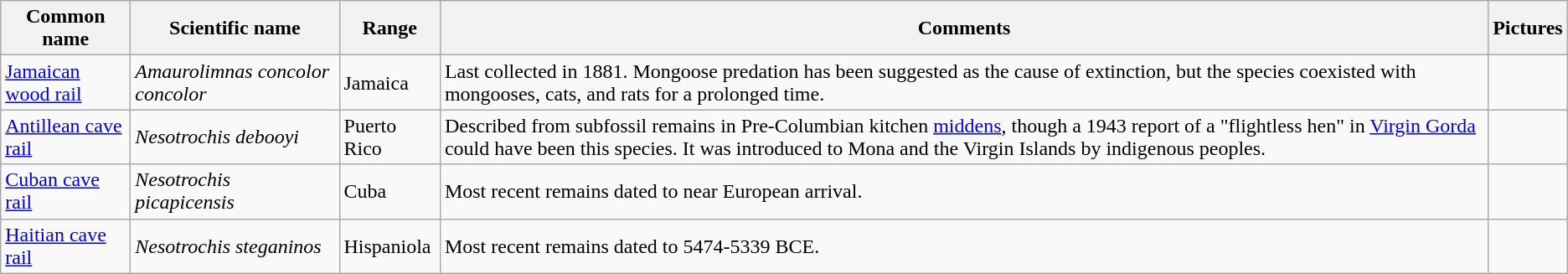<table class="wikitable sortable">
<tr>
<th>Common name</th>
<th>Scientific name</th>
<th>Range</th>
<th class="unsortable">Comments</th>
<th>Pictures</th>
</tr>
<tr>
<td><a href='#'>Jamaican wood rail</a></td>
<td><em>Amaurolimnas concolor concolor</em></td>
<td>Jamaica</td>
<td>Last collected in 1881. Mongoose predation has been suggested as the cause of extinction, but the species coexisted with mongooses, cats, and rats for a prolonged time.</td>
<td></td>
</tr>
<tr>
<td><a href='#'>Antillean cave rail</a></td>
<td><em>Nesotrochis debooyi</em></td>
<td>Puerto Rico</td>
<td>Described from subfossil remains in Pre-Columbian kitchen <a href='#'>middens</a>, though a 1943 report of a "flightless hen" in <a href='#'>Virgin Gorda</a> could have been this species. It was introduced to Mona and the Virgin Islands by indigenous peoples.</td>
<td></td>
</tr>
<tr>
<td><a href='#'>Cuban cave rail</a></td>
<td><em>Nesotrochis picapicensis</em></td>
<td>Cuba</td>
<td>Most recent remains dated to near European arrival.</td>
<td></td>
</tr>
<tr>
<td><a href='#'>Haitian cave rail</a></td>
<td><em>Nesotrochis steganinos</em></td>
<td>Hispaniola</td>
<td>Most recent remains dated to 5474-5339 BCE.</td>
<td></td>
</tr>
</table>
